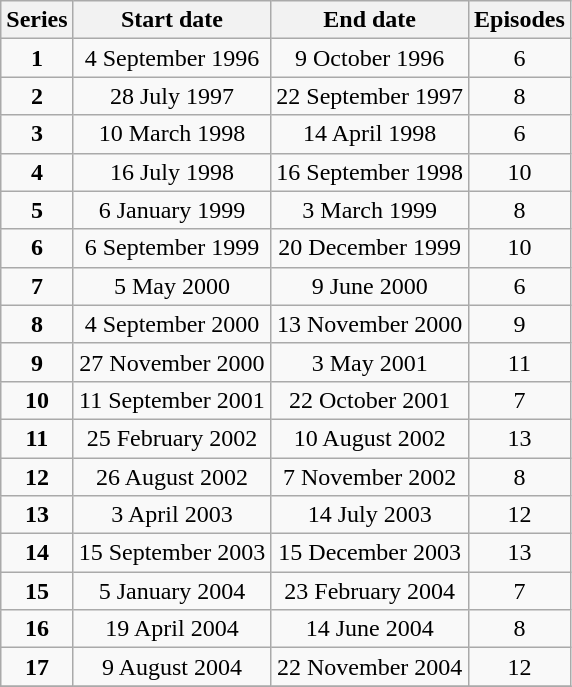<table class="wikitable" style="text-align:center;">
<tr>
<th>Series</th>
<th>Start date</th>
<th>End date</th>
<th>Episodes</th>
</tr>
<tr>
<td><strong>1</strong></td>
<td>4 September 1996</td>
<td>9 October 1996</td>
<td>6</td>
</tr>
<tr>
<td><strong>2</strong></td>
<td>28 July 1997</td>
<td>22 September 1997</td>
<td>8</td>
</tr>
<tr>
<td><strong>3</strong></td>
<td>10 March 1998</td>
<td>14 April 1998</td>
<td>6</td>
</tr>
<tr>
<td><strong>4</strong></td>
<td>16 July 1998</td>
<td>16 September 1998</td>
<td>10</td>
</tr>
<tr>
<td><strong>5</strong></td>
<td>6 January 1999</td>
<td>3 March 1999</td>
<td>8</td>
</tr>
<tr>
<td><strong>6</strong></td>
<td>6 September 1999</td>
<td>20 December 1999</td>
<td>10</td>
</tr>
<tr>
<td><strong>7</strong></td>
<td>5 May 2000</td>
<td>9 June 2000</td>
<td>6</td>
</tr>
<tr>
<td><strong>8</strong></td>
<td>4 September 2000</td>
<td>13 November 2000</td>
<td>9</td>
</tr>
<tr>
<td><strong>9</strong></td>
<td>27 November 2000</td>
<td>3 May 2001</td>
<td>11</td>
</tr>
<tr>
<td><strong>10</strong></td>
<td>11 September 2001</td>
<td>22 October 2001</td>
<td>7</td>
</tr>
<tr>
<td><strong>11</strong></td>
<td>25 February 2002</td>
<td>10 August 2002</td>
<td>13</td>
</tr>
<tr>
<td><strong>12</strong></td>
<td>26 August 2002</td>
<td>7 November 2002</td>
<td>8</td>
</tr>
<tr>
<td><strong>13</strong></td>
<td>3 April 2003</td>
<td>14 July 2003</td>
<td>12</td>
</tr>
<tr>
<td><strong>14</strong></td>
<td>15 September 2003</td>
<td>15 December 2003</td>
<td>13</td>
</tr>
<tr>
<td><strong>15</strong></td>
<td>5 January 2004</td>
<td>23 February 2004</td>
<td>7</td>
</tr>
<tr>
<td><strong>16</strong></td>
<td>19 April 2004</td>
<td>14 June 2004</td>
<td>8</td>
</tr>
<tr>
<td><strong>17</strong></td>
<td>9 August 2004</td>
<td>22 November 2004</td>
<td>12</td>
</tr>
<tr>
</tr>
</table>
